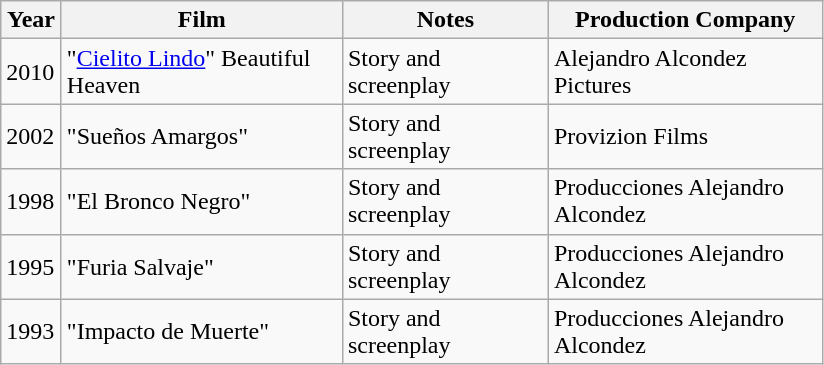<table class="wikitable">
<tr>
<th style="width:33px;">Year</th>
<th style="width:180px;">Film</th>
<th style="width:130px;">Notes</th>
<th style="width:175px;">Production Company</th>
</tr>
<tr>
<td>2010</td>
<td>"<a href='#'>Cielito Lindo</a>" Beautiful Heaven</td>
<td>Story and screenplay</td>
<td>Alejandro Alcondez Pictures</td>
</tr>
<tr>
<td>2002</td>
<td>"Sueños Amargos"</td>
<td>Story and screenplay</td>
<td>Provizion Films</td>
</tr>
<tr>
<td>1998</td>
<td>"El Bronco Negro"</td>
<td>Story and screenplay</td>
<td>Producciones Alejandro Alcondez</td>
</tr>
<tr>
<td>1995</td>
<td>"Furia Salvaje"</td>
<td>Story and screenplay</td>
<td>Producciones Alejandro Alcondez</td>
</tr>
<tr>
<td>1993</td>
<td>"Impacto de Muerte"</td>
<td>Story and screenplay</td>
<td>Producciones Alejandro Alcondez</td>
</tr>
</table>
